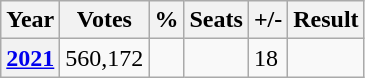<table class=wikitable>
<tr>
<th>Year</th>
<th>Votes</th>
<th>%</th>
<th>Seats</th>
<th>+/-</th>
<th>Result</th>
</tr>
<tr>
<th><strong><a href='#'>2021</a></strong></th>
<td>560,172</td>
<td></td>
<td></td>
<td> 18</td>
<td></td>
</tr>
</table>
